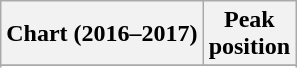<table class="wikitable sortable plainrowheaders" style="text-align:center">
<tr>
<th>Chart (2016–2017)</th>
<th>Peak <br> position</th>
</tr>
<tr>
</tr>
<tr>
</tr>
<tr>
</tr>
<tr>
</tr>
<tr>
</tr>
</table>
